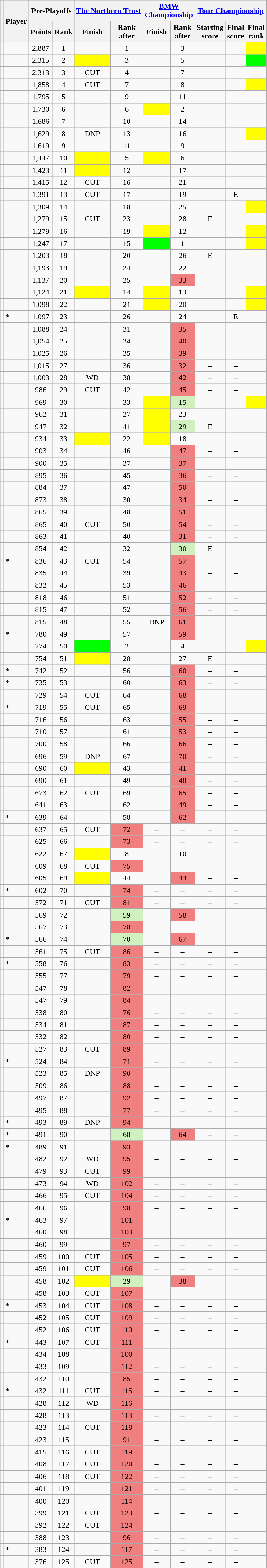<table class="wikitable sortable" style=text-align:center>
<tr>
<th rowspan=2></th>
<th rowspan=2>Player</th>
<th colspan=2>Pre-Playoffs</th>
<th colspan=2><a href='#'>The Northern Trust</a></th>
<th colspan=2><a href='#'>BMW<br>Championship</a></th>
<th colspan=3><a href='#'>Tour Championship</a></th>
</tr>
<tr>
<th>Points</th>
<th>Rank</th>
<th>Finish</th>
<th>Rank<br>after</th>
<th>Finish</th>
<th>Rank<br>after</th>
<th>Starting<br>score</th>
<th>Final<br>score</th>
<th>Final<br>rank</th>
</tr>
<tr>
<td></td>
<td align=left></td>
<td>2,887</td>
<td>1</td>
<td></td>
<td>1</td>
<td></td>
<td>3</td>
<td></td>
<td></td>
<td style="background:yellow;"></td>
</tr>
<tr>
<td></td>
<td align=left></td>
<td>2,315</td>
<td>2</td>
<td style="background:yellow;"></td>
<td>3</td>
<td></td>
<td>5</td>
<td></td>
<td></td>
<td style="background:lime;"></td>
</tr>
<tr>
<td></td>
<td align=left></td>
<td>2,313</td>
<td>3</td>
<td>CUT</td>
<td>4</td>
<td></td>
<td>7</td>
<td></td>
<td></td>
<td></td>
</tr>
<tr>
<td></td>
<td align=left></td>
<td>1,858</td>
<td>4</td>
<td>CUT</td>
<td>7</td>
<td></td>
<td>8</td>
<td></td>
<td></td>
<td style="background:yellow;"></td>
</tr>
<tr>
<td></td>
<td align=left></td>
<td>1,795</td>
<td>5</td>
<td></td>
<td>9</td>
<td></td>
<td>11</td>
<td></td>
<td></td>
<td></td>
</tr>
<tr>
<td></td>
<td align=left></td>
<td>1,730</td>
<td>6</td>
<td></td>
<td>6</td>
<td style="background:yellow;"></td>
<td>2</td>
<td></td>
<td></td>
<td></td>
</tr>
<tr>
<td></td>
<td align=left></td>
<td>1,686</td>
<td>7</td>
<td></td>
<td>10</td>
<td></td>
<td>14</td>
<td></td>
<td></td>
<td></td>
</tr>
<tr>
<td></td>
<td align=left></td>
<td>1,629</td>
<td>8</td>
<td>DNP</td>
<td>13</td>
<td></td>
<td>16</td>
<td></td>
<td></td>
<td style="background:yellow;"></td>
</tr>
<tr>
<td></td>
<td align=left></td>
<td>1,619</td>
<td>9</td>
<td></td>
<td>11</td>
<td></td>
<td>9</td>
<td></td>
<td></td>
<td></td>
</tr>
<tr>
<td></td>
<td align=left></td>
<td>1,447</td>
<td>10</td>
<td style="background:yellow;"></td>
<td>5</td>
<td style="background:yellow;"></td>
<td>6</td>
<td></td>
<td></td>
<td></td>
</tr>
<tr>
<td></td>
<td align=left></td>
<td>1,423</td>
<td>11</td>
<td style="background:yellow;"></td>
<td>12</td>
<td></td>
<td>17</td>
<td></td>
<td></td>
<td></td>
</tr>
<tr>
<td></td>
<td align=left></td>
<td>1,415</td>
<td>12</td>
<td>CUT</td>
<td>16</td>
<td></td>
<td>21</td>
<td></td>
<td></td>
<td></td>
</tr>
<tr>
<td></td>
<td align=left></td>
<td>1,391</td>
<td>13</td>
<td>CUT</td>
<td>17</td>
<td></td>
<td>19</td>
<td></td>
<td>E</td>
<td></td>
</tr>
<tr>
<td></td>
<td align=left></td>
<td>1,309</td>
<td>14</td>
<td></td>
<td>18</td>
<td></td>
<td>25</td>
<td></td>
<td></td>
<td style="background:yellow;"></td>
</tr>
<tr>
<td></td>
<td align=left></td>
<td>1,279</td>
<td>15</td>
<td>CUT</td>
<td>23</td>
<td></td>
<td>28</td>
<td>E</td>
<td></td>
<td></td>
</tr>
<tr>
<td></td>
<td align=left></td>
<td>1,279</td>
<td>16</td>
<td></td>
<td>19</td>
<td style="background:yellow;"></td>
<td>12</td>
<td></td>
<td></td>
<td style="background:yellow;"></td>
</tr>
<tr>
<td></td>
<td align=left></td>
<td>1,247</td>
<td>17</td>
<td></td>
<td>15</td>
<td style="background:lime;"></td>
<td>1</td>
<td></td>
<td></td>
<td style="background:yellow;"></td>
</tr>
<tr>
<td></td>
<td align=left></td>
<td>1,203</td>
<td>18</td>
<td></td>
<td>20</td>
<td></td>
<td>26</td>
<td>E</td>
<td></td>
<td></td>
</tr>
<tr>
<td></td>
<td align=left></td>
<td>1,193</td>
<td>19</td>
<td></td>
<td>24</td>
<td></td>
<td>22</td>
<td></td>
<td></td>
<td></td>
</tr>
<tr>
<td></td>
<td align=left></td>
<td>1,137</td>
<td>20</td>
<td></td>
<td>25</td>
<td></td>
<td style="background:#F08080;">33</td>
<td>–</td>
<td>–</td>
<td></td>
</tr>
<tr>
<td></td>
<td align=left></td>
<td>1,124</td>
<td>21</td>
<td style="background:yellow;"></td>
<td>14</td>
<td style="background:yellow;"></td>
<td>13</td>
<td></td>
<td></td>
<td style="background:yellow;"></td>
</tr>
<tr>
<td></td>
<td align=left></td>
<td>1,098</td>
<td>22</td>
<td></td>
<td>21</td>
<td style="background:yellow;"></td>
<td>20</td>
<td></td>
<td></td>
<td style="background:yellow;"></td>
</tr>
<tr>
<td></td>
<td align=left>*</td>
<td>1,097</td>
<td>23</td>
<td></td>
<td>26</td>
<td></td>
<td>24</td>
<td></td>
<td>E</td>
<td></td>
</tr>
<tr>
<td></td>
<td align=left></td>
<td>1,088</td>
<td>24</td>
<td></td>
<td>31</td>
<td></td>
<td style="background:#F08080;">35</td>
<td>–</td>
<td>–</td>
<td></td>
</tr>
<tr>
<td></td>
<td align=left></td>
<td>1,054</td>
<td>25</td>
<td></td>
<td>34</td>
<td></td>
<td style="background:#F08080;">40</td>
<td>–</td>
<td>–</td>
<td></td>
</tr>
<tr>
<td></td>
<td align=left></td>
<td>1,025</td>
<td>26</td>
<td></td>
<td>35</td>
<td></td>
<td style="background:#F08080;">39</td>
<td>–</td>
<td>–</td>
<td></td>
</tr>
<tr>
<td></td>
<td align=left></td>
<td>1,015</td>
<td>27</td>
<td></td>
<td>36</td>
<td></td>
<td style="background:#F08080;">32</td>
<td>–</td>
<td>–</td>
<td></td>
</tr>
<tr>
<td></td>
<td align=left></td>
<td>1,003</td>
<td>28</td>
<td>WD</td>
<td>38</td>
<td></td>
<td style="background:#F08080;">42</td>
<td>–</td>
<td>–</td>
<td></td>
</tr>
<tr>
<td></td>
<td align=left></td>
<td>986</td>
<td>29</td>
<td>CUT</td>
<td>42</td>
<td></td>
<td style="background:#F08080;">45</td>
<td>–</td>
<td>–</td>
<td></td>
</tr>
<tr>
<td></td>
<td align=left></td>
<td>969</td>
<td>30</td>
<td></td>
<td>33</td>
<td style="background:yellow;"></td>
<td style="background:#D0F0C0;">15</td>
<td></td>
<td></td>
<td style="background:yellow;"></td>
</tr>
<tr>
<td></td>
<td align=left></td>
<td>962</td>
<td>31</td>
<td></td>
<td>27</td>
<td style="background:yellow;"></td>
<td>23</td>
<td></td>
<td></td>
<td></td>
</tr>
<tr>
<td></td>
<td align=left></td>
<td>947</td>
<td>32</td>
<td></td>
<td>41</td>
<td style="background:yellow;"></td>
<td style="background:#D0F0C0;">29</td>
<td>E</td>
<td></td>
<td></td>
</tr>
<tr>
<td></td>
<td align=left></td>
<td>934</td>
<td>33</td>
<td style="background:yellow;"></td>
<td>22</td>
<td style="background:yellow;"></td>
<td>18</td>
<td></td>
<td></td>
<td></td>
</tr>
<tr>
<td></td>
<td align=left></td>
<td>903</td>
<td>34</td>
<td></td>
<td>46</td>
<td></td>
<td style="background:#F08080;">47</td>
<td>–</td>
<td>–</td>
<td></td>
</tr>
<tr>
<td></td>
<td align=left></td>
<td>900</td>
<td>35</td>
<td></td>
<td>37</td>
<td></td>
<td style="background:#F08080;">37</td>
<td>–</td>
<td>–</td>
<td></td>
</tr>
<tr>
<td></td>
<td align=left></td>
<td>895</td>
<td>36</td>
<td></td>
<td>45</td>
<td></td>
<td style="background:#F08080;">36</td>
<td>–</td>
<td>–</td>
<td></td>
</tr>
<tr>
<td></td>
<td align=left></td>
<td>884</td>
<td>37</td>
<td></td>
<td>47</td>
<td></td>
<td style="background:#F08080;">50</td>
<td>–</td>
<td>–</td>
<td></td>
</tr>
<tr>
<td></td>
<td align=left></td>
<td>873</td>
<td>38</td>
<td></td>
<td>30</td>
<td></td>
<td style="background:#F08080;">34</td>
<td>–</td>
<td>–</td>
<td></td>
</tr>
<tr>
<td></td>
<td align=left></td>
<td>865</td>
<td>39</td>
<td></td>
<td>48</td>
<td></td>
<td style="background:#F08080;">51</td>
<td>–</td>
<td>–</td>
<td></td>
</tr>
<tr>
<td></td>
<td align=left></td>
<td>865</td>
<td>40</td>
<td>CUT</td>
<td>50</td>
<td></td>
<td style="background:#F08080;">54</td>
<td>–</td>
<td>–</td>
<td></td>
</tr>
<tr>
<td></td>
<td align=left></td>
<td>863</td>
<td>41</td>
<td></td>
<td>40</td>
<td></td>
<td style="background:#F08080;">31</td>
<td>–</td>
<td>–</td>
<td></td>
</tr>
<tr>
<td></td>
<td align=left></td>
<td>854</td>
<td>42</td>
<td></td>
<td>32</td>
<td></td>
<td style="background:#D0F0C0;">30</td>
<td>E</td>
<td></td>
<td></td>
</tr>
<tr>
<td></td>
<td align=left>*</td>
<td>836</td>
<td>43</td>
<td>CUT</td>
<td>54</td>
<td></td>
<td style="background:#F08080;">57</td>
<td>–</td>
<td>–</td>
<td></td>
</tr>
<tr>
<td></td>
<td align=left></td>
<td>835</td>
<td>44</td>
<td></td>
<td>39</td>
<td></td>
<td style="background:#F08080;">43</td>
<td>–</td>
<td>–</td>
<td></td>
</tr>
<tr>
<td></td>
<td align=left></td>
<td>832</td>
<td>45</td>
<td></td>
<td>53</td>
<td></td>
<td style="background:#F08080;">46</td>
<td>–</td>
<td>–</td>
<td></td>
</tr>
<tr>
<td></td>
<td align=left></td>
<td>818</td>
<td>46</td>
<td></td>
<td>51</td>
<td></td>
<td style="background:#F08080;">52</td>
<td>–</td>
<td>–</td>
<td></td>
</tr>
<tr>
<td></td>
<td align=left></td>
<td>815</td>
<td>47</td>
<td></td>
<td>52</td>
<td></td>
<td style="background:#F08080;">56</td>
<td>–</td>
<td>–</td>
<td></td>
</tr>
<tr>
<td></td>
<td align=left></td>
<td>815</td>
<td>48</td>
<td></td>
<td>55</td>
<td>DNP</td>
<td style="background:#F08080;">61</td>
<td>–</td>
<td>–</td>
<td></td>
</tr>
<tr>
<td></td>
<td align=left>*</td>
<td>780</td>
<td>49</td>
<td></td>
<td>57</td>
<td></td>
<td style="background:#F08080;">59</td>
<td>–</td>
<td>–</td>
<td></td>
</tr>
<tr>
<td></td>
<td align=left></td>
<td>774</td>
<td>50</td>
<td style="background:lime;"></td>
<td>2</td>
<td></td>
<td>4</td>
<td></td>
<td></td>
<td style="background:yellow;"></td>
</tr>
<tr>
<td></td>
<td align=left></td>
<td>754</td>
<td>51</td>
<td style="background:yellow;"></td>
<td>28</td>
<td></td>
<td>27</td>
<td>E</td>
<td></td>
<td></td>
</tr>
<tr>
<td></td>
<td align=left>*</td>
<td>742</td>
<td>52</td>
<td></td>
<td>56</td>
<td></td>
<td style="background:#F08080;">60</td>
<td>–</td>
<td>–</td>
<td></td>
</tr>
<tr>
<td></td>
<td align=left>*</td>
<td>735</td>
<td>53</td>
<td></td>
<td>60</td>
<td></td>
<td style="background:#F08080;">63</td>
<td>–</td>
<td>–</td>
<td></td>
</tr>
<tr>
<td></td>
<td align=left></td>
<td>729</td>
<td>54</td>
<td>CUT</td>
<td>64</td>
<td></td>
<td style="background:#F08080;">68</td>
<td>–</td>
<td>–</td>
<td></td>
</tr>
<tr>
<td></td>
<td align=left>*</td>
<td>719</td>
<td>55</td>
<td>CUT</td>
<td>65</td>
<td></td>
<td style="background:#F08080;">69</td>
<td>–</td>
<td>–</td>
<td></td>
</tr>
<tr>
<td></td>
<td align=left></td>
<td>716</td>
<td>56</td>
<td></td>
<td>63</td>
<td></td>
<td style="background:#F08080;">55</td>
<td>–</td>
<td>–</td>
<td></td>
</tr>
<tr>
<td></td>
<td align=left></td>
<td>710</td>
<td>57</td>
<td></td>
<td>61</td>
<td></td>
<td style="background:#F08080;">53</td>
<td>–</td>
<td>–</td>
<td></td>
</tr>
<tr>
<td></td>
<td align=left></td>
<td>700</td>
<td>58</td>
<td></td>
<td>66</td>
<td></td>
<td style="background:#F08080;">66</td>
<td>–</td>
<td>–</td>
<td></td>
</tr>
<tr>
<td></td>
<td align=left></td>
<td>696</td>
<td>59</td>
<td>DNP</td>
<td>67</td>
<td></td>
<td style="background:#F08080;">70</td>
<td>–</td>
<td>–</td>
<td></td>
</tr>
<tr>
<td></td>
<td align=left></td>
<td>690</td>
<td>60</td>
<td style="background:yellow;"></td>
<td>43</td>
<td></td>
<td style="background:#F08080;">41</td>
<td>–</td>
<td>–</td>
<td></td>
</tr>
<tr>
<td></td>
<td align=left></td>
<td>690</td>
<td>61</td>
<td></td>
<td>49</td>
<td></td>
<td style="background:#F08080;">48</td>
<td>–</td>
<td>–</td>
<td></td>
</tr>
<tr>
<td></td>
<td align=left></td>
<td>673</td>
<td>62</td>
<td>CUT</td>
<td>69</td>
<td></td>
<td style="background:#F08080;">65</td>
<td>–</td>
<td>–</td>
<td></td>
</tr>
<tr>
<td></td>
<td align=left></td>
<td>641</td>
<td>63</td>
<td></td>
<td>62</td>
<td></td>
<td style="background:#F08080;">49</td>
<td>–</td>
<td>–</td>
<td></td>
</tr>
<tr>
<td></td>
<td align=left>*</td>
<td>639</td>
<td>64</td>
<td></td>
<td>58</td>
<td></td>
<td style="background:#F08080;">62</td>
<td>–</td>
<td>–</td>
<td></td>
</tr>
<tr>
<td></td>
<td align=left></td>
<td>637</td>
<td>65</td>
<td>CUT</td>
<td style="background:#F08080;">72</td>
<td>–</td>
<td>–</td>
<td>–</td>
<td>–</td>
<td></td>
</tr>
<tr>
<td></td>
<td align=left></td>
<td>625</td>
<td>66</td>
<td></td>
<td style="background:#F08080;">73</td>
<td>–</td>
<td>–</td>
<td>–</td>
<td>–</td>
<td></td>
</tr>
<tr>
<td></td>
<td align=left></td>
<td>622</td>
<td>67</td>
<td style="background:yellow;"></td>
<td>8</td>
<td></td>
<td>10</td>
<td></td>
<td></td>
<td></td>
</tr>
<tr>
<td></td>
<td align=left></td>
<td>609</td>
<td>68</td>
<td>CUT</td>
<td style="background:#F08080;">75</td>
<td>–</td>
<td>–</td>
<td>–</td>
<td>–</td>
<td></td>
</tr>
<tr>
<td></td>
<td align=left></td>
<td>605</td>
<td>69</td>
<td style="background:yellow;"></td>
<td>44</td>
<td></td>
<td style="background:#F08080;">44</td>
<td>–</td>
<td>–</td>
<td></td>
</tr>
<tr>
<td></td>
<td align=left>*</td>
<td>602</td>
<td>70</td>
<td></td>
<td style="background:#F08080;">74</td>
<td>–</td>
<td>–</td>
<td>–</td>
<td>–</td>
<td></td>
</tr>
<tr>
<td></td>
<td align=left></td>
<td>572</td>
<td>71</td>
<td>CUT</td>
<td style="background:#F08080;">81</td>
<td>–</td>
<td>–</td>
<td>–</td>
<td>–</td>
<td></td>
</tr>
<tr>
<td></td>
<td align=left></td>
<td>569</td>
<td>72</td>
<td></td>
<td style="background:#D0F0C0;">59</td>
<td></td>
<td style="background:#F08080;">58</td>
<td>–</td>
<td>–</td>
<td></td>
</tr>
<tr>
<td></td>
<td align=left></td>
<td>567</td>
<td>73</td>
<td></td>
<td style="background:#F08080;">78</td>
<td>–</td>
<td>–</td>
<td>–</td>
<td>–</td>
<td></td>
</tr>
<tr>
<td></td>
<td align=left>*</td>
<td>566</td>
<td>74</td>
<td></td>
<td style="background:#D0F0C0;">70</td>
<td></td>
<td style="background:#F08080;">67</td>
<td>–</td>
<td>–</td>
<td></td>
</tr>
<tr>
<td></td>
<td align=left></td>
<td>561</td>
<td>75</td>
<td>CUT</td>
<td style="background:#F08080;">86</td>
<td>–</td>
<td>–</td>
<td>–</td>
<td>–</td>
<td></td>
</tr>
<tr>
<td></td>
<td align=left>*</td>
<td>558</td>
<td>76</td>
<td></td>
<td style="background:#F08080;">83</td>
<td>–</td>
<td>–</td>
<td>–</td>
<td>–</td>
<td></td>
</tr>
<tr>
<td></td>
<td align=left></td>
<td>555</td>
<td>77</td>
<td></td>
<td style="background:#F08080;">79</td>
<td>–</td>
<td>–</td>
<td>–</td>
<td>–</td>
<td></td>
</tr>
<tr>
<td></td>
<td align=left></td>
<td>547</td>
<td>78</td>
<td></td>
<td style="background:#F08080;">82</td>
<td>–</td>
<td>–</td>
<td>–</td>
<td>–</td>
<td></td>
</tr>
<tr>
<td></td>
<td align=left></td>
<td>547</td>
<td>79</td>
<td></td>
<td style="background:#F08080;">84</td>
<td>–</td>
<td>–</td>
<td>–</td>
<td>–</td>
<td></td>
</tr>
<tr>
<td></td>
<td align=left></td>
<td>538</td>
<td>80</td>
<td></td>
<td style="background:#F08080;">76</td>
<td>–</td>
<td>–</td>
<td>–</td>
<td>–</td>
<td></td>
</tr>
<tr>
<td></td>
<td align=left></td>
<td>534</td>
<td>81</td>
<td></td>
<td style="background:#F08080;">87</td>
<td>–</td>
<td>–</td>
<td>–</td>
<td>–</td>
<td></td>
</tr>
<tr>
<td></td>
<td align=left></td>
<td>532</td>
<td>82</td>
<td></td>
<td style="background:#F08080;">80</td>
<td>–</td>
<td>–</td>
<td>–</td>
<td>–</td>
<td></td>
</tr>
<tr>
<td></td>
<td align=left></td>
<td>527</td>
<td>83</td>
<td>CUT</td>
<td style="background:#F08080;">89</td>
<td>–</td>
<td>–</td>
<td>–</td>
<td>–</td>
<td></td>
</tr>
<tr>
<td></td>
<td align=left>*</td>
<td>524</td>
<td>84</td>
<td></td>
<td style="background:#F08080;">71</td>
<td>–</td>
<td>–</td>
<td>–</td>
<td>–</td>
<td></td>
</tr>
<tr>
<td></td>
<td align=left></td>
<td>523</td>
<td>85</td>
<td>DNP</td>
<td style="background:#F08080;">90</td>
<td>–</td>
<td>–</td>
<td>–</td>
<td>–</td>
<td></td>
</tr>
<tr>
<td></td>
<td align=left></td>
<td>509</td>
<td>86</td>
<td></td>
<td style="background:#F08080;">88</td>
<td>–</td>
<td>–</td>
<td>–</td>
<td>–</td>
<td></td>
</tr>
<tr>
<td></td>
<td align=left></td>
<td>497</td>
<td>87</td>
<td></td>
<td style="background:#F08080;">92</td>
<td>–</td>
<td>–</td>
<td>–</td>
<td>–</td>
<td></td>
</tr>
<tr>
<td></td>
<td align=left></td>
<td>495</td>
<td>88</td>
<td></td>
<td style="background:#F08080;">77</td>
<td>–</td>
<td>–</td>
<td>–</td>
<td>–</td>
<td></td>
</tr>
<tr>
<td></td>
<td align=left>*</td>
<td>493</td>
<td>89</td>
<td>DNP</td>
<td style="background:#F08080;">94</td>
<td>–</td>
<td>–</td>
<td>–</td>
<td>–</td>
<td></td>
</tr>
<tr>
<td></td>
<td align=left>*</td>
<td>491</td>
<td>90</td>
<td></td>
<td style="background:#D0F0C0;">68</td>
<td></td>
<td style="background:#F08080;">64</td>
<td>–</td>
<td>–</td>
<td></td>
</tr>
<tr>
<td></td>
<td align=left>*</td>
<td>489</td>
<td>91</td>
<td></td>
<td style="background:#F08080;">93</td>
<td>–</td>
<td>–</td>
<td>–</td>
<td>–</td>
<td></td>
</tr>
<tr>
<td></td>
<td align=left></td>
<td>482</td>
<td>92</td>
<td>WD</td>
<td style="background:#F08080;">95</td>
<td>–</td>
<td>–</td>
<td>–</td>
<td>–</td>
<td></td>
</tr>
<tr>
<td></td>
<td align=left></td>
<td>479</td>
<td>93</td>
<td>CUT</td>
<td style="background:#F08080;">99</td>
<td>–</td>
<td>–</td>
<td>–</td>
<td>–</td>
<td></td>
</tr>
<tr>
<td></td>
<td align=left></td>
<td>473</td>
<td>94</td>
<td>WD</td>
<td style="background:#F08080;">102</td>
<td>–</td>
<td>–</td>
<td>–</td>
<td>–</td>
<td></td>
</tr>
<tr>
<td></td>
<td align=left></td>
<td>466</td>
<td>95</td>
<td>CUT</td>
<td style="background:#F08080;">104</td>
<td>–</td>
<td>–</td>
<td>–</td>
<td>–</td>
<td></td>
</tr>
<tr>
<td></td>
<td align=left></td>
<td>466</td>
<td>96</td>
<td></td>
<td style="background:#F08080;">98</td>
<td>–</td>
<td>–</td>
<td>–</td>
<td>–</td>
<td></td>
</tr>
<tr>
<td></td>
<td align=left>*</td>
<td>463</td>
<td>97</td>
<td></td>
<td style="background:#F08080;">101</td>
<td>–</td>
<td>–</td>
<td>–</td>
<td>–</td>
<td></td>
</tr>
<tr>
<td></td>
<td align=left></td>
<td>460</td>
<td>98</td>
<td></td>
<td style="background:#F08080;">103</td>
<td>–</td>
<td>–</td>
<td>–</td>
<td>–</td>
<td></td>
</tr>
<tr>
<td></td>
<td align=left></td>
<td>460</td>
<td>99</td>
<td></td>
<td style="background:#F08080;">97</td>
<td>–</td>
<td>–</td>
<td>–</td>
<td>–</td>
<td></td>
</tr>
<tr>
<td></td>
<td align=left></td>
<td>459</td>
<td>100</td>
<td>CUT</td>
<td style="background:#F08080;">105</td>
<td>–</td>
<td>–</td>
<td>–</td>
<td>–</td>
<td></td>
</tr>
<tr>
<td></td>
<td align=left></td>
<td>459</td>
<td>101</td>
<td>CUT</td>
<td style="background:#F08080;">106</td>
<td>–</td>
<td>–</td>
<td>–</td>
<td>–</td>
<td></td>
</tr>
<tr>
<td></td>
<td align=left></td>
<td>458</td>
<td>102</td>
<td style="background:yellow;"></td>
<td style="background:#D0F0C0;">29</td>
<td></td>
<td style="background:#F08080;">38</td>
<td>–</td>
<td>–</td>
<td></td>
</tr>
<tr>
<td></td>
<td align=left></td>
<td>458</td>
<td>103</td>
<td>CUT</td>
<td style="background:#F08080;">107</td>
<td>–</td>
<td>–</td>
<td>–</td>
<td>–</td>
<td></td>
</tr>
<tr>
<td></td>
<td align=left>*</td>
<td>453</td>
<td>104</td>
<td>CUT</td>
<td style="background:#F08080;">108</td>
<td>–</td>
<td>–</td>
<td>–</td>
<td>–</td>
<td></td>
</tr>
<tr>
<td></td>
<td align=left></td>
<td>452</td>
<td>105</td>
<td>CUT</td>
<td style="background:#F08080;">109</td>
<td>–</td>
<td>–</td>
<td>–</td>
<td>–</td>
<td></td>
</tr>
<tr>
<td></td>
<td align=left></td>
<td>452</td>
<td>106</td>
<td>CUT</td>
<td style="background:#F08080;">110</td>
<td>–</td>
<td>–</td>
<td>–</td>
<td>–</td>
<td></td>
</tr>
<tr>
<td></td>
<td align=left>*</td>
<td>443</td>
<td>107</td>
<td>CUT</td>
<td style="background:#F08080;">111</td>
<td>–</td>
<td>–</td>
<td>–</td>
<td>–</td>
<td></td>
</tr>
<tr>
<td></td>
<td align=left></td>
<td>434</td>
<td>108</td>
<td></td>
<td style="background:#F08080;">100</td>
<td>–</td>
<td>–</td>
<td>–</td>
<td>–</td>
<td></td>
</tr>
<tr>
<td></td>
<td align=left></td>
<td>433</td>
<td>109</td>
<td></td>
<td style="background:#F08080;">112</td>
<td>–</td>
<td>–</td>
<td>–</td>
<td>–</td>
<td></td>
</tr>
<tr>
<td></td>
<td align=left></td>
<td>432</td>
<td>110</td>
<td></td>
<td style="background:#F08080;">85</td>
<td>–</td>
<td>–</td>
<td>–</td>
<td>–</td>
<td></td>
</tr>
<tr>
<td></td>
<td align=left>*</td>
<td>432</td>
<td>111</td>
<td>CUT</td>
<td style="background:#F08080;">115</td>
<td>–</td>
<td>–</td>
<td>–</td>
<td>–</td>
<td></td>
</tr>
<tr>
<td></td>
<td align=left></td>
<td>428</td>
<td>112</td>
<td>WD</td>
<td style="background:#F08080;">116</td>
<td>–</td>
<td>–</td>
<td>–</td>
<td>–</td>
<td></td>
</tr>
<tr>
<td></td>
<td align=left></td>
<td>428</td>
<td>113</td>
<td></td>
<td style="background:#F08080;">113</td>
<td>–</td>
<td>–</td>
<td>–</td>
<td>–</td>
<td></td>
</tr>
<tr>
<td></td>
<td align=left></td>
<td>423</td>
<td>114</td>
<td>CUT</td>
<td style="background:#F08080;">118</td>
<td>–</td>
<td>–</td>
<td>–</td>
<td>–</td>
<td></td>
</tr>
<tr>
<td></td>
<td align=left></td>
<td>423</td>
<td>115</td>
<td></td>
<td style="background:#F08080;">91</td>
<td>–</td>
<td>–</td>
<td>–</td>
<td>–</td>
<td></td>
</tr>
<tr>
<td></td>
<td align=left></td>
<td>415</td>
<td>116</td>
<td>CUT</td>
<td style="background:#F08080;">119</td>
<td>–</td>
<td>–</td>
<td>–</td>
<td>–</td>
<td></td>
</tr>
<tr>
<td></td>
<td align=left></td>
<td>408</td>
<td>117</td>
<td>CUT</td>
<td style="background:#F08080;">120</td>
<td>–</td>
<td>–</td>
<td>–</td>
<td>–</td>
<td></td>
</tr>
<tr>
<td></td>
<td align=left></td>
<td>406</td>
<td>118</td>
<td>CUT</td>
<td style="background:#F08080;">122</td>
<td>–</td>
<td>–</td>
<td>–</td>
<td>–</td>
<td></td>
</tr>
<tr>
<td></td>
<td align=left></td>
<td>401</td>
<td>119</td>
<td></td>
<td style="background:#F08080;">121</td>
<td>–</td>
<td>–</td>
<td>–</td>
<td>–</td>
<td></td>
</tr>
<tr>
<td></td>
<td align=left></td>
<td>400</td>
<td>120</td>
<td></td>
<td style="background:#F08080;">114</td>
<td>–</td>
<td>–</td>
<td>–</td>
<td>–</td>
<td></td>
</tr>
<tr>
<td></td>
<td align=left></td>
<td>399</td>
<td>121</td>
<td>CUT</td>
<td style="background:#F08080;">123</td>
<td>–</td>
<td>–</td>
<td>–</td>
<td>–</td>
<td></td>
</tr>
<tr>
<td></td>
<td align=left></td>
<td>392</td>
<td>122</td>
<td>CUT</td>
<td style="background:#F08080;">124</td>
<td>–</td>
<td>–</td>
<td>–</td>
<td>–</td>
<td></td>
</tr>
<tr>
<td></td>
<td align=left></td>
<td>388</td>
<td>123</td>
<td></td>
<td style="background:#F08080;">96</td>
<td>–</td>
<td>–</td>
<td>–</td>
<td>–</td>
<td></td>
</tr>
<tr>
<td></td>
<td align=left>*</td>
<td>383</td>
<td>124</td>
<td></td>
<td style="background:#F08080;">117</td>
<td>–</td>
<td>–</td>
<td>–</td>
<td>–</td>
<td></td>
</tr>
<tr>
<td></td>
<td align=left></td>
<td>376</td>
<td>125</td>
<td>CUT</td>
<td style="background:#F08080;">125</td>
<td>–</td>
<td>–</td>
<td>–</td>
<td>–</td>
<td></td>
</tr>
</table>
